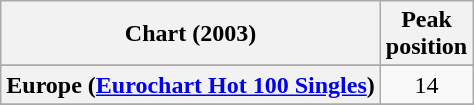<table class="wikitable sortable plainrowheaders" style="text-align:center">
<tr>
<th scope="col">Chart (2003)</th>
<th scope="col">Peak<br>position</th>
</tr>
<tr>
</tr>
<tr>
</tr>
<tr>
</tr>
<tr>
</tr>
<tr>
<th scope="row">Europe (<a href='#'>Eurochart Hot 100 Singles</a>)</th>
<td>14</td>
</tr>
<tr>
</tr>
<tr>
</tr>
<tr>
</tr>
<tr>
</tr>
<tr>
</tr>
<tr>
</tr>
<tr>
</tr>
<tr>
</tr>
<tr>
</tr>
<tr>
</tr>
<tr>
</tr>
</table>
